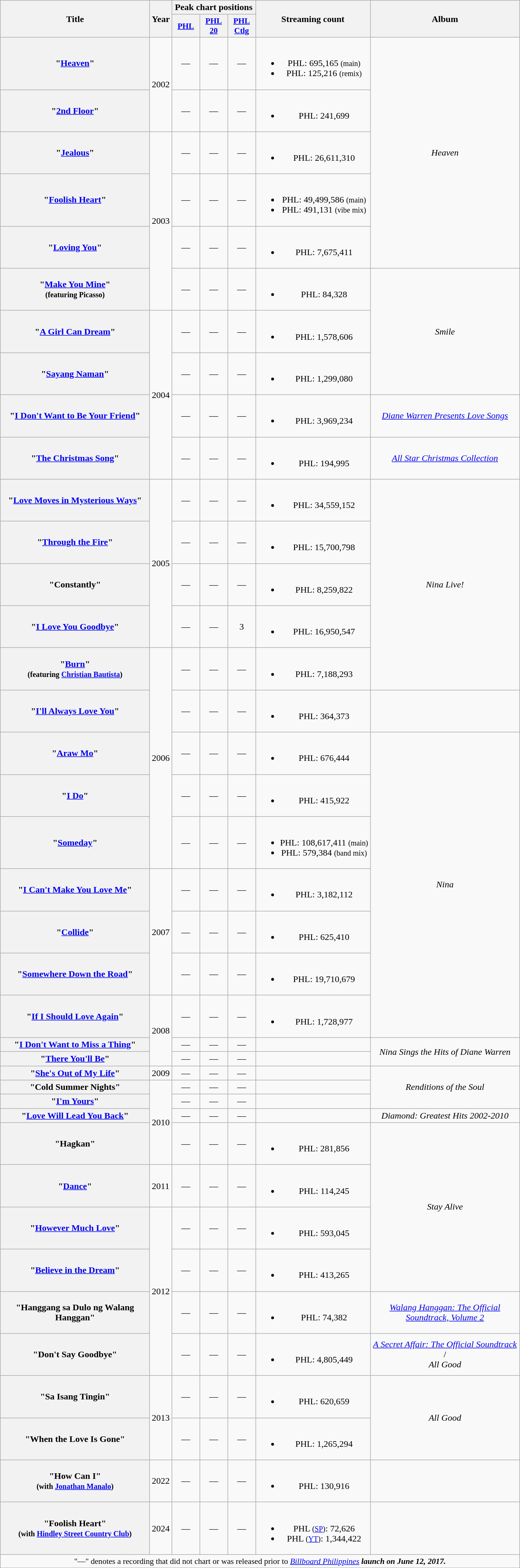<table class="wikitable plainrowheaders">
<tr>
<th scope="col" rowspan="2" width="260">Title</th>
<th scope="col" rowspan="2">Year</th>
<th scope="col" colspan="3" style="width:2em;">Peak chart positions</th>
<th scope="col" rowspan="2">Streaming count</th>
<th scope="col" rowspan="2" width="260">Album</th>
</tr>
<tr>
<th scope="col" style="width:3em; font-size:90%;"><a href='#'>PHL</a><br></th>
<th scope="col" style="width:3em; font-size:90%;"><a href='#'>PHL<br>20</a><br></th>
<th scope="col" style="width:3em; font-size:90%;"><a href='#'>PHL<br>Ctlg</a><br></th>
</tr>
<tr>
<th scope="row">"<a href='#'>Heaven</a>"</th>
<td rowspan="2">2002</td>
<td align="center">—</td>
<td align="center">—</td>
<td align="center">—</td>
<td align="center"><br><ul><li>PHL: 695,165 <small>(main)</small></li><li>PHL: 125,216 <small>(remix)</small></li></ul></td>
<td align="center" rowspan="5"><em>Heaven</em></td>
</tr>
<tr>
<th scope="row">"<a href='#'>2nd Floor</a>"</th>
<td align="center">—</td>
<td align="center">—</td>
<td align="center">—</td>
<td align="center"><br><ul><li>PHL: 241,699</li></ul></td>
</tr>
<tr>
<th scope="row">"<a href='#'>Jealous</a>"</th>
<td rowspan="4">2003</td>
<td align="center">—</td>
<td align="center">—</td>
<td align="center">—</td>
<td align="center"><br><ul><li>PHL: 26,611,310</li></ul></td>
</tr>
<tr>
<th scope="row">"<a href='#'>Foolish Heart</a>"</th>
<td align="center">—</td>
<td align="center">—</td>
<td align="center">—</td>
<td align="center"><br><ul><li>PHL: 49,499,586 <small>(main)</small></li><li>PHL: 491,131 <small>(vibe mix)</small></li></ul></td>
</tr>
<tr>
<th scope="row">"<a href='#'>Loving You</a>"</th>
<td align="center">—</td>
<td align="center">—</td>
<td align="center">—</td>
<td align="center"><br><ul><li>PHL: 7,675,411</li></ul></td>
</tr>
<tr>
<th scope="row">"<a href='#'>Make You Mine</a>"<br><small>(featuring Picasso)</small></th>
<td align="center">—</td>
<td align="center">—</td>
<td align="center">—</td>
<td align="center"><br><ul><li>PHL: 84,328</li></ul></td>
<td align="center" rowspan="3"><em>Smile</em></td>
</tr>
<tr>
<th scope="row">"<a href='#'>A Girl Can Dream</a>"</th>
<td rowspan="4">2004</td>
<td align="center">—</td>
<td align="center">—</td>
<td align="center">—</td>
<td align="center"><br><ul><li>PHL: 1,578,606</li></ul></td>
</tr>
<tr>
<th scope="row">"<a href='#'>Sayang Naman</a>"</th>
<td align="center">—</td>
<td align="center">—</td>
<td align="center">—</td>
<td align="center"><br><ul><li>PHL: 1,299,080</li></ul></td>
</tr>
<tr>
<th scope="row">"<a href='#'>I Don't Want to Be Your Friend</a>"</th>
<td align="center">—</td>
<td align="center">—</td>
<td align="center">—</td>
<td align="center"><br><ul><li>PHL: 3,969,234</li></ul></td>
<td align="center"><em><a href='#'>Diane Warren Presents Love Songs</a></em></td>
</tr>
<tr>
<th scope="row">"<a href='#'>The Christmas Song</a>"</th>
<td align="center">—</td>
<td align="center">—</td>
<td align="center">—</td>
<td align="center"><br><ul><li>PHL: 194,995</li></ul></td>
<td align="center"><em><a href='#'>All Star Christmas Collection</a></em></td>
</tr>
<tr>
<th scope="row">"<a href='#'>Love Moves in Mysterious Ways</a>"</th>
<td rowspan="4">2005</td>
<td align="center">—</td>
<td align="center">—</td>
<td align="center">—</td>
<td align="center"><br><ul><li>PHL: 34,559,152</li></ul></td>
<td align="center" rowspan="5"><em>Nina Live!</em></td>
</tr>
<tr>
<th scope="row">"<a href='#'>Through the Fire</a>"</th>
<td align="center">—</td>
<td align="center">—</td>
<td align="center">—</td>
<td align="center"><br><ul><li>PHL: 15,700,798</li></ul></td>
</tr>
<tr>
<th scope="row">"Constantly"</th>
<td align="center">—</td>
<td align="center">—</td>
<td align="center">—</td>
<td align="center"><br><ul><li>PHL: 8,259,822</li></ul></td>
</tr>
<tr>
<th scope="row">"<a href='#'>I Love You Goodbye</a>"</th>
<td align="center">—</td>
<td align="center">—</td>
<td align="center">3</td>
<td align="center"><br><ul><li>PHL: 16,950,547</li></ul></td>
</tr>
<tr>
<th scope="row">"<a href='#'>Burn</a>"<br><small>(featuring <a href='#'>Christian Bautista</a>)</small></th>
<td rowspan="5">2006</td>
<td align="center">—</td>
<td align="center">—</td>
<td align="center">—</td>
<td align="center"><br><ul><li>PHL: 7,188,293</li></ul></td>
</tr>
<tr>
<th scope="row">"<a href='#'>I'll Always Love You</a>"</th>
<td align="center">—</td>
<td align="center">—</td>
<td align="center">—</td>
<td align="center"><br><ul><li>PHL: 364,373</li></ul></td>
<td></td>
</tr>
<tr>
<th scope="row">"<a href='#'>Araw Mo</a>"</th>
<td align="center">—</td>
<td align="center">—</td>
<td align="center">—</td>
<td align="center"><br><ul><li>PHL: 676,444</li></ul></td>
<td align="center" rowspan="7"><em>Nina</em></td>
</tr>
<tr>
<th scope="row">"<a href='#'>I Do</a>"</th>
<td align="center">—</td>
<td align="center">—</td>
<td align="center">—</td>
<td align="center"><br><ul><li>PHL: 415,922</li></ul></td>
</tr>
<tr>
<th scope="row">"<a href='#'>Someday</a>"</th>
<td align="center">—</td>
<td align="center">—</td>
<td align="center">—</td>
<td align="center"><br><ul><li>PHL: 108,617,411 <small>(main)</small></li><li>PHL: 579,384 <small>(band mix)</small></li></ul></td>
</tr>
<tr>
<th scope="row">"<a href='#'>I Can't Make You Love Me</a>"</th>
<td rowspan="3">2007</td>
<td align="center">—</td>
<td align="center">—</td>
<td align="center">—</td>
<td align="center"><br><ul><li>PHL: 3,182,112</li></ul></td>
</tr>
<tr>
<th scope="row">"<a href='#'>Collide</a>"</th>
<td align="center">—</td>
<td align="center">—</td>
<td align="center">—</td>
<td align="center"><br><ul><li>PHL: 625,410</li></ul></td>
</tr>
<tr>
<th scope="row">"<a href='#'>Somewhere Down the Road</a>"</th>
<td align="center">—</td>
<td align="center">—</td>
<td align="center">—</td>
<td align="center"><br><ul><li>PHL: 19,710,679</li></ul></td>
</tr>
<tr>
<th scope="row">"<a href='#'>If I Should Love Again</a>"</th>
<td rowspan="3">2008</td>
<td align="center">—</td>
<td align="center">—</td>
<td align="center">—</td>
<td align="center"><br><ul><li>PHL: 1,728,977</li></ul></td>
</tr>
<tr>
<th scope="row">"<a href='#'>I Don't Want to Miss a Thing</a>"</th>
<td align="center">—</td>
<td align="center">—</td>
<td align="center">—</td>
<td align="center"></td>
<td align="center" rowspan="2"><em>Nina Sings the Hits of Diane Warren</em></td>
</tr>
<tr>
<th scope="row">"<a href='#'>There You'll Be</a>"</th>
<td align="center">—</td>
<td align="center">—</td>
<td align="center">—</td>
<td align="center"></td>
</tr>
<tr>
<th scope="row">"<a href='#'>She's Out of My Life</a>"</th>
<td>2009</td>
<td align="center">—</td>
<td align="center">—</td>
<td align="center">—</td>
<td align="center"></td>
<td align="center" rowspan="3"><em>Renditions of the Soul</em></td>
</tr>
<tr>
<th scope="row">"Cold Summer Nights"</th>
<td rowspan="4">2010</td>
<td align="center">—</td>
<td align="center">—</td>
<td align="center">—</td>
<td align="center"></td>
</tr>
<tr>
<th scope="row">"<a href='#'>I'm Yours</a>"</th>
<td align="center">—</td>
<td align="center">—</td>
<td align="center">—</td>
<td align="center"></td>
</tr>
<tr>
<th scope="row">"<a href='#'>Love Will Lead You Back</a>"</th>
<td align="center">—</td>
<td align="center">—</td>
<td align="center">—</td>
<td align="center"></td>
<td align="center"><em>Diamond: Greatest Hits 2002-2010</em></td>
</tr>
<tr>
<th scope="row">"Hagkan"</th>
<td align="center">—</td>
<td align="center">—</td>
<td align="center">—</td>
<td align="center"><br><ul><li>PHL: 281,856</li></ul></td>
<td align="center" rowspan="4"><em>Stay Alive</em></td>
</tr>
<tr>
<th scope="row">"<a href='#'>Dance</a>"</th>
<td>2011</td>
<td align="center">—</td>
<td align="center">—</td>
<td align="center">—</td>
<td align="center"><br><ul><li>PHL: 114,245</li></ul></td>
</tr>
<tr>
<th scope="row">"<a href='#'>However Much Love</a>"</th>
<td rowspan="4">2012</td>
<td align="center">—</td>
<td align="center">—</td>
<td align="center">—</td>
<td align="center"><br><ul><li>PHL: 593,045</li></ul></td>
</tr>
<tr>
<th scope="row">"<a href='#'>Believe in the Dream</a>"</th>
<td align="center">—</td>
<td align="center">—</td>
<td align="center">—</td>
<td align="center"><br><ul><li>PHL: 413,265</li></ul></td>
</tr>
<tr>
<th scope="row">"Hanggang sa Dulo ng Walang Hanggan"</th>
<td align="center">—</td>
<td align="center">—</td>
<td align="center">—</td>
<td align="center"><br><ul><li>PHL: 74,382</li></ul></td>
<td align="center"><em><a href='#'>Walang Hanggan: The Official Soundtrack, Volume 2</a></em></td>
</tr>
<tr>
<th scope="row">"Don't Say Goodbye"</th>
<td align="center">—</td>
<td align="center">—</td>
<td align="center">—</td>
<td align="center"><br><ul><li>PHL: 4,805,449</li></ul></td>
<td align="center"><em><a href='#'>A Secret Affair: The Official Soundtrack</a></em> /<br><em>All Good</em></td>
</tr>
<tr>
<th scope="row">"Sa Isang Tingin"</th>
<td rowspan="2">2013</td>
<td align="center">—</td>
<td align="center">—</td>
<td align="center">—</td>
<td align="center"><br><ul><li>PHL: 620,659</li></ul></td>
<td align="center" rowspan="2"><em>All Good</em></td>
</tr>
<tr>
<th scope="row">"When the Love Is Gone"</th>
<td align="center">—</td>
<td align="center">—</td>
<td align="center">—</td>
<td align="center"><br><ul><li>PHL: 1,265,294</li></ul></td>
</tr>
<tr>
<th scope="row">"How Can I"<br><small>(with <a href='#'>Jonathan Manalo</a>)</small></th>
<td>2022</td>
<td align="center">—</td>
<td align="center">—</td>
<td align="center">—</td>
<td align="center"><br><ul><li>PHL: 130,916</li></ul></td>
<td></td>
</tr>
<tr>
<th scope="row">"Foolish Heart"<br><small>(with <a href='#'>Hindley Street Country Club</a>)</small></th>
<td>2024</td>
<td align="center">—</td>
<td align="center">—</td>
<td align="center">—</td>
<td align="center"><br><ul><li>PHL <small>(<a href='#'>SP</a>)</small>: 72,626</li><li>PHL <small>(<a href='#'>YT</a>)</small>: 1,344,422</li></ul></td>
<td></td>
</tr>
<tr>
<td align="center" colspan="15" style="font-size:90%">"—" denotes a recording that did not chart or was released prior to <em><a href='#'>Billboard Philippines</a><strong> launch on June 12, 2017.</td>
</tr>
</table>
